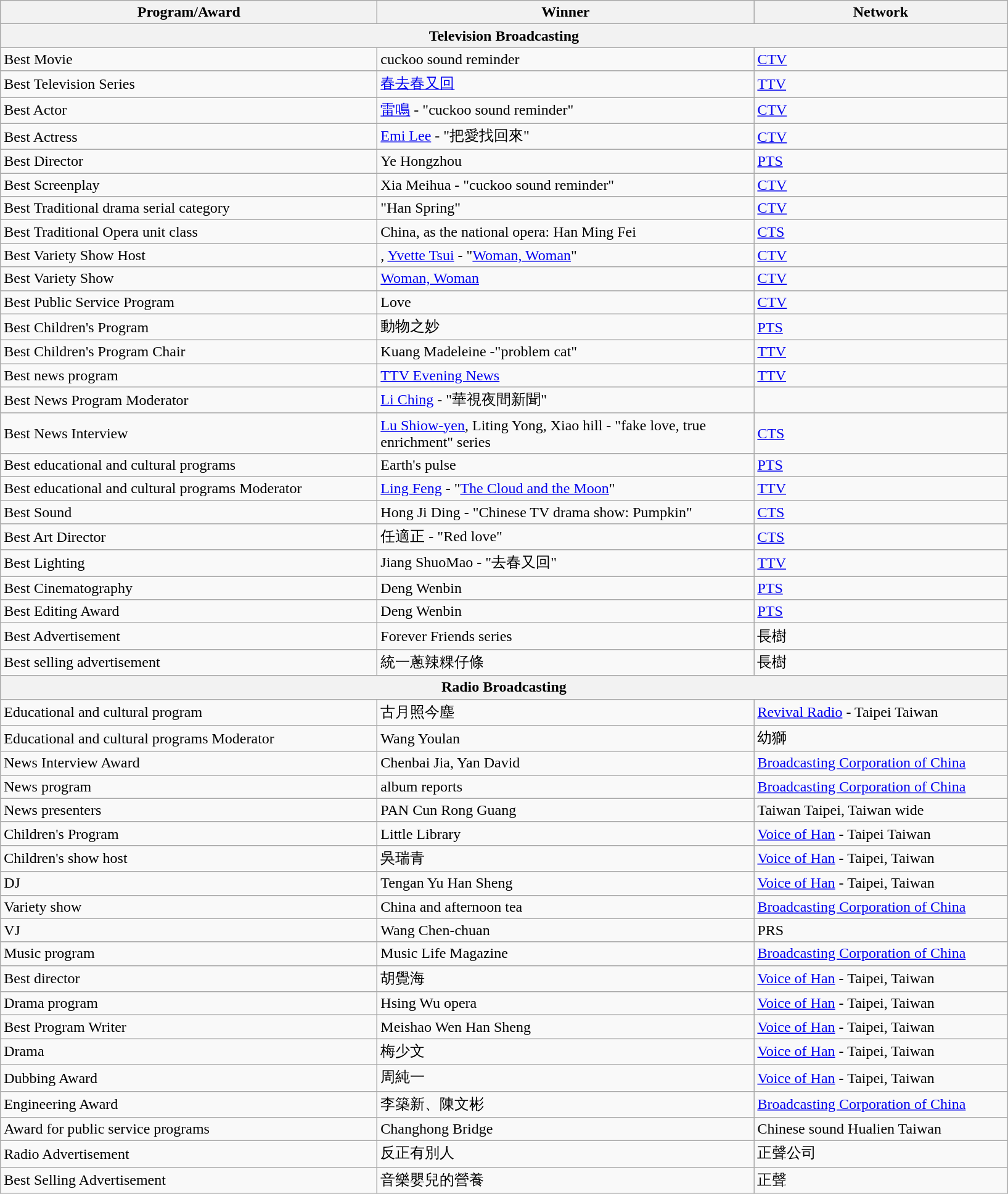<table class="wikitable">
<tr>
<th style="width:300pt;">Program/Award</th>
<th style="width:300pt;">Winner</th>
<th style="width:200pt;">Network</th>
</tr>
<tr>
<th colspan=3 style="text-align:center" style="background:LightSteelBlue;">Television Broadcasting</th>
</tr>
<tr>
<td>Best Movie</td>
<td>cuckoo sound reminder</td>
<td><a href='#'>CTV</a></td>
</tr>
<tr>
<td>Best Television Series</td>
<td><a href='#'>春去春又回</a></td>
<td><a href='#'>TTV</a></td>
</tr>
<tr>
<td>Best Actor</td>
<td><a href='#'>雷鳴</a> - "cuckoo sound reminder"</td>
<td><a href='#'>CTV</a></td>
</tr>
<tr>
<td>Best Actress</td>
<td><a href='#'>Emi Lee</a> - "把愛找回來"</td>
<td><a href='#'>CTV</a></td>
</tr>
<tr>
<td>Best Director</td>
<td>Ye Hongzhou</td>
<td><a href='#'>PTS</a></td>
</tr>
<tr>
<td>Best Screenplay</td>
<td>Xia Meihua - "cuckoo sound reminder"</td>
<td><a href='#'>CTV</a></td>
</tr>
<tr>
<td>Best Traditional drama serial category</td>
<td>"Han Spring"</td>
<td><a href='#'>CTV</a></td>
</tr>
<tr>
<td>Best Traditional Opera unit class</td>
<td>China, as the national opera: Han Ming Fei</td>
<td><a href='#'>CTS</a></td>
</tr>
<tr>
<td>Best Variety Show Host</td>
<td>, <a href='#'>Yvette Tsui</a> - "<a href='#'>Woman, Woman</a>"</td>
<td><a href='#'>CTV</a></td>
</tr>
<tr>
<td>Best Variety Show</td>
<td><a href='#'>Woman, Woman</a></td>
<td><a href='#'>CTV</a></td>
</tr>
<tr>
<td>Best Public Service Program</td>
<td>Love</td>
<td><a href='#'>CTV</a></td>
</tr>
<tr>
<td>Best Children's Program</td>
<td>動物之妙</td>
<td><a href='#'>PTS</a></td>
</tr>
<tr>
<td>Best Children's Program Chair</td>
<td>Kuang Madeleine -"problem cat"</td>
<td><a href='#'>TTV</a></td>
</tr>
<tr>
<td>Best news program</td>
<td><a href='#'>TTV Evening News</a></td>
<td><a href='#'>TTV</a></td>
</tr>
<tr>
<td>Best News Program Moderator</td>
<td><a href='#'>Li Ching</a> - "華視夜間新聞"</td>
<td></td>
</tr>
<tr>
<td>Best News Interview</td>
<td><a href='#'>Lu Shiow-yen</a>, Liting Yong, Xiao hill - "fake love, true enrichment" series</td>
<td><a href='#'>CTS</a></td>
</tr>
<tr>
<td>Best educational and cultural programs</td>
<td>Earth's pulse</td>
<td><a href='#'>PTS</a></td>
</tr>
<tr>
<td>Best educational and cultural programs Moderator</td>
<td><a href='#'>Ling Feng</a> - "<a href='#'>The Cloud and the Moon</a>"</td>
<td><a href='#'>TTV</a></td>
</tr>
<tr>
<td>Best Sound</td>
<td>Hong Ji Ding - "Chinese TV drama show: Pumpkin"</td>
<td><a href='#'>CTS</a></td>
</tr>
<tr>
<td>Best Art Director</td>
<td>任適正 - "Red love"</td>
<td><a href='#'>CTS</a></td>
</tr>
<tr>
<td>Best Lighting</td>
<td>Jiang ShuoMao - "去春又回"</td>
<td><a href='#'>TTV</a></td>
</tr>
<tr>
<td>Best Cinematography</td>
<td>Deng Wenbin</td>
<td><a href='#'>PTS</a></td>
</tr>
<tr>
<td>Best Editing Award</td>
<td>Deng Wenbin</td>
<td><a href='#'>PTS</a></td>
</tr>
<tr>
<td>Best Advertisement</td>
<td>Forever Friends series</td>
<td>長樹</td>
</tr>
<tr>
<td>Best selling advertisement</td>
<td>統一蔥辣粿仔條</td>
<td>長樹</td>
</tr>
<tr>
<th colspan=3 style="text-align:center" style="background:LightSteelBlue;">Radio Broadcasting</th>
</tr>
<tr>
<td>Educational and cultural program</td>
<td>古月照今塵</td>
<td><a href='#'>Revival Radio</a> - Taipei Taiwan</td>
</tr>
<tr>
<td>Educational and cultural programs Moderator</td>
<td>Wang Youlan</td>
<td>幼獅</td>
</tr>
<tr>
<td>News Interview Award</td>
<td>Chenbai Jia, Yan David</td>
<td><a href='#'>Broadcasting Corporation of China</a></td>
</tr>
<tr>
<td>News program</td>
<td>album reports</td>
<td><a href='#'>Broadcasting Corporation of China</a></td>
</tr>
<tr>
<td>News presenters</td>
<td>PAN Cun Rong Guang</td>
<td>Taiwan Taipei, Taiwan wide</td>
</tr>
<tr>
<td>Children's Program</td>
<td>Little Library</td>
<td><a href='#'>Voice of Han</a> - Taipei Taiwan</td>
</tr>
<tr>
<td>Children's show host</td>
<td>吳瑞青</td>
<td><a href='#'>Voice of Han</a> - Taipei, Taiwan</td>
</tr>
<tr>
<td>DJ</td>
<td>Tengan Yu Han Sheng</td>
<td><a href='#'>Voice of Han</a> - Taipei, Taiwan</td>
</tr>
<tr>
<td>Variety show</td>
<td>China and afternoon tea</td>
<td><a href='#'>Broadcasting Corporation of China</a></td>
</tr>
<tr>
<td>VJ</td>
<td>Wang Chen-chuan</td>
<td>PRS</td>
</tr>
<tr>
<td>Music program</td>
<td>Music Life Magazine</td>
<td><a href='#'>Broadcasting Corporation of China</a></td>
</tr>
<tr>
<td>Best director</td>
<td>胡覺海</td>
<td><a href='#'>Voice of Han</a> - Taipei, Taiwan</td>
</tr>
<tr>
<td>Drama program</td>
<td>Hsing Wu opera</td>
<td><a href='#'>Voice of Han</a> - Taipei, Taiwan</td>
</tr>
<tr>
<td>Best Program Writer</td>
<td>Meishao Wen Han Sheng</td>
<td><a href='#'>Voice of Han</a> - Taipei, Taiwan</td>
</tr>
<tr>
<td>Drama</td>
<td>梅少文</td>
<td><a href='#'>Voice of Han</a> - Taipei, Taiwan</td>
</tr>
<tr>
<td>Dubbing Award</td>
<td>周純一</td>
<td><a href='#'>Voice of Han</a> - Taipei, Taiwan</td>
</tr>
<tr>
<td>Engineering Award</td>
<td>李築新、陳文彬</td>
<td><a href='#'>Broadcasting Corporation of China</a></td>
</tr>
<tr>
<td>Award for public service programs</td>
<td>Changhong Bridge</td>
<td>Chinese sound Hualien Taiwan</td>
</tr>
<tr>
<td>Radio Advertisement</td>
<td>反正有別人</td>
<td>正聲公司</td>
</tr>
<tr>
<td>Best Selling Advertisement</td>
<td>音樂嬰兒的營養</td>
<td>正聲</td>
</tr>
</table>
